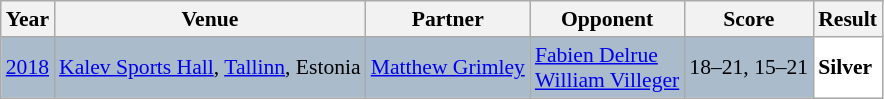<table class="sortable wikitable" style="font-size: 90%;">
<tr>
<th>Year</th>
<th>Venue</th>
<th>Partner</th>
<th>Opponent</th>
<th>Score</th>
<th>Result</th>
</tr>
<tr style="background:#AABBCC">
<td align="center"><a href='#'>2018</a></td>
<td align="left"><a href='#'>Kalev Sports Hall</a>, <a href='#'>Tallinn</a>, Estonia</td>
<td align="left"> <a href='#'>Matthew Grimley</a></td>
<td align="left"> <a href='#'>Fabien Delrue</a><br> <a href='#'>William Villeger</a></td>
<td align="left">18–21, 15–21</td>
<td style="text-align:left; background:white"> <strong>Silver</strong></td>
</tr>
</table>
